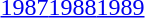<table id=toc class=toc summary=Contents>
<tr>
<th></th>
</tr>
<tr>
<td align=center><a href='#'>1987</a><a href='#'>1988</a><a href='#'>1989</a></td>
</tr>
</table>
